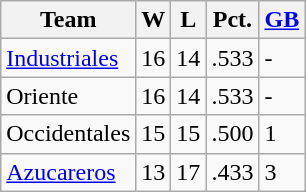<table class="wikitable">
<tr>
<th>Team</th>
<th>W</th>
<th>L</th>
<th>Pct.</th>
<th><a href='#'>GB</a></th>
</tr>
<tr>
<td><a href='#'>Industriales</a></td>
<td>16</td>
<td>14</td>
<td>.533</td>
<td>-</td>
</tr>
<tr>
<td>Oriente</td>
<td>16</td>
<td>14</td>
<td>.533</td>
<td>-</td>
</tr>
<tr>
<td>Occidentales</td>
<td>15</td>
<td>15</td>
<td>.500</td>
<td>1</td>
</tr>
<tr>
<td><a href='#'>Azucareros</a></td>
<td>13</td>
<td>17</td>
<td>.433</td>
<td>3</td>
</tr>
</table>
